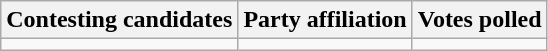<table class="wikitable sortable">
<tr>
<th>Contesting candidates</th>
<th>Party affiliation</th>
<th>Votes polled</th>
</tr>
<tr>
<td></td>
<td></td>
<td></td>
</tr>
</table>
